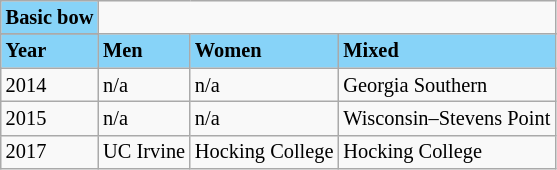<table class="wikitable" style="font-size:85%;">
<tr ! style="background-color: #87D3F8;">
<td><strong>Basic bow</strong></td>
</tr>
<tr --->
</tr>
<tr ! style="background-color: #87D3F8;">
<td><strong>Year</strong></td>
<td><strong>Men</strong></td>
<td><strong>Women</strong></td>
<td><strong>Mixed</strong></td>
</tr>
<tr --->
<td>2014</td>
<td>n/a</td>
<td>n/a</td>
<td>Georgia Southern</td>
</tr>
<tr --->
<td>2015</td>
<td>n/a</td>
<td>n/a</td>
<td>Wisconsin–Stevens Point</td>
</tr>
<tr --->
<td>2017</td>
<td>UC Irvine</td>
<td>Hocking College</td>
<td>Hocking College</td>
</tr>
</table>
